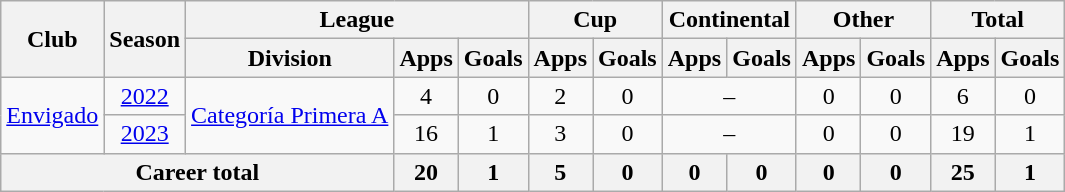<table class=wikitable style=text-align:center>
<tr>
<th rowspan="2">Club</th>
<th rowspan="2">Season</th>
<th colspan="3">League</th>
<th colspan="2">Cup</th>
<th colspan="2">Continental</th>
<th colspan="2">Other</th>
<th colspan="2">Total</th>
</tr>
<tr>
<th>Division</th>
<th>Apps</th>
<th>Goals</th>
<th>Apps</th>
<th>Goals</th>
<th>Apps</th>
<th>Goals</th>
<th>Apps</th>
<th>Goals</th>
<th>Apps</th>
<th>Goals</th>
</tr>
<tr>
<td rowspan="2"><a href='#'>Envigado</a></td>
<td><a href='#'>2022</a></td>
<td rowspan="2"><a href='#'>Categoría Primera A</a></td>
<td>4</td>
<td>0</td>
<td>2</td>
<td>0</td>
<td colspan="2">–</td>
<td>0</td>
<td>0</td>
<td>6</td>
<td>0</td>
</tr>
<tr>
<td><a href='#'>2023</a></td>
<td>16</td>
<td>1</td>
<td>3</td>
<td>0</td>
<td colspan="2">–</td>
<td>0</td>
<td>0</td>
<td>19</td>
<td>1</td>
</tr>
<tr>
<th colspan="3"><strong>Career total</strong></th>
<th>20</th>
<th>1</th>
<th>5</th>
<th>0</th>
<th>0</th>
<th>0</th>
<th>0</th>
<th>0</th>
<th>25</th>
<th>1</th>
</tr>
</table>
